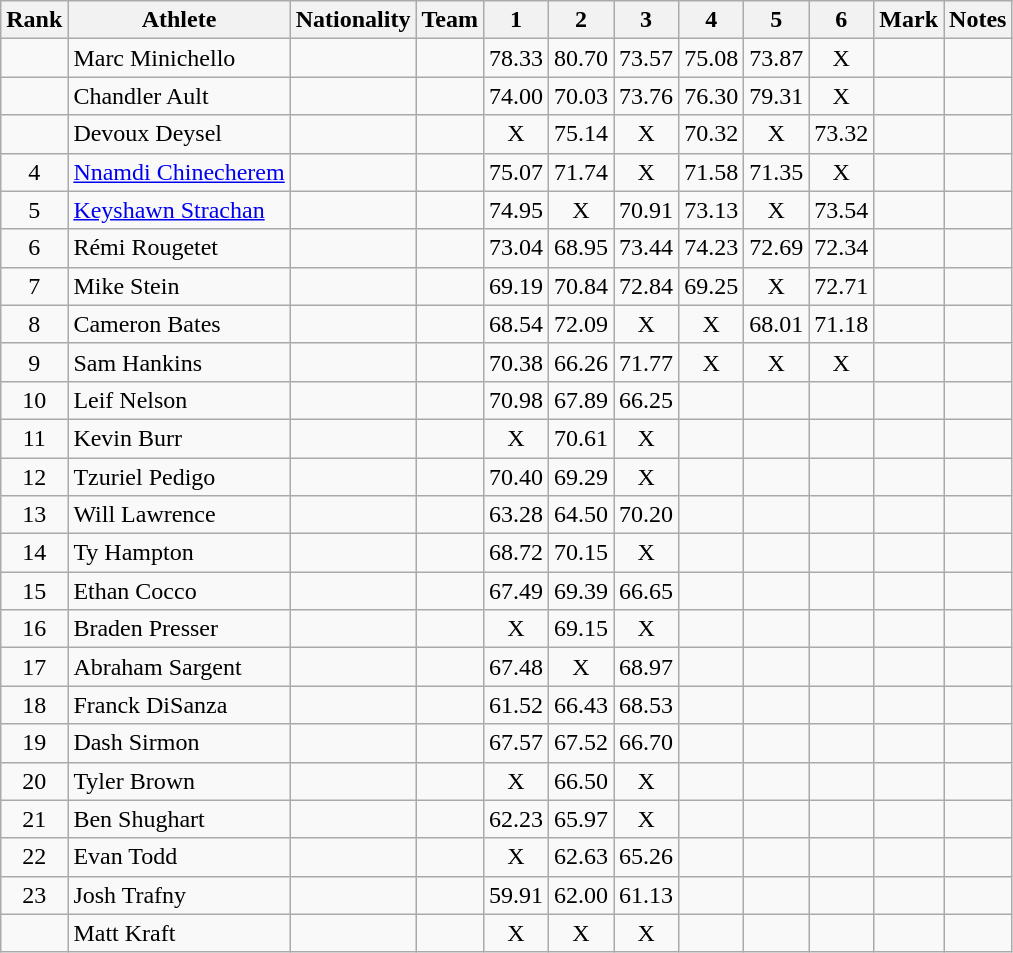<table class="wikitable sortable plainrowheaders" style="text-align:center">
<tr>
<th scope="col">Rank</th>
<th scope="col">Athlete</th>
<th scope="col">Nationality</th>
<th scope="col">Team</th>
<th>1</th>
<th>2</th>
<th>3</th>
<th>4</th>
<th>5</th>
<th>6</th>
<th scope="col">Mark</th>
<th scope="col">Notes</th>
</tr>
<tr>
<td></td>
<td align=left>Marc Minichello</td>
<td align=left></td>
<td></td>
<td>78.33</td>
<td>80.70</td>
<td>73.57</td>
<td>75.08</td>
<td>73.87</td>
<td>X</td>
<td></td>
<td></td>
</tr>
<tr>
<td></td>
<td align=left>Chandler Ault</td>
<td align=left></td>
<td></td>
<td>74.00</td>
<td>70.03</td>
<td>73.76</td>
<td>76.30</td>
<td>79.31</td>
<td>X</td>
<td></td>
<td></td>
</tr>
<tr>
<td></td>
<td align=left>Devoux Deysel</td>
<td align=left></td>
<td></td>
<td>X</td>
<td>75.14</td>
<td>X</td>
<td>70.32</td>
<td>X</td>
<td>73.32</td>
<td></td>
<td></td>
</tr>
<tr>
<td>4</td>
<td align=left><a href='#'>Nnamdi Chinecherem</a></td>
<td align=left></td>
<td></td>
<td>75.07</td>
<td>71.74</td>
<td>X</td>
<td>71.58</td>
<td>71.35</td>
<td>X</td>
<td></td>
<td></td>
</tr>
<tr>
<td>5</td>
<td align=left><a href='#'>Keyshawn Strachan</a></td>
<td align=left></td>
<td></td>
<td>74.95</td>
<td>X</td>
<td>70.91</td>
<td>73.13</td>
<td>X</td>
<td>73.54</td>
<td></td>
<td></td>
</tr>
<tr>
<td>6</td>
<td align=left>Rémi Rougetet</td>
<td align=left></td>
<td></td>
<td>73.04</td>
<td>68.95</td>
<td>73.44</td>
<td>74.23</td>
<td>72.69</td>
<td>72.34</td>
<td></td>
<td></td>
</tr>
<tr>
<td>7</td>
<td align=left>Mike Stein</td>
<td align=left></td>
<td></td>
<td>69.19</td>
<td>70.84</td>
<td>72.84</td>
<td>69.25</td>
<td>X</td>
<td>72.71</td>
<td></td>
<td></td>
</tr>
<tr>
<td>8</td>
<td align=left>Cameron Bates</td>
<td align=left></td>
<td></td>
<td>68.54</td>
<td>72.09</td>
<td>X</td>
<td>X</td>
<td>68.01</td>
<td>71.18</td>
<td></td>
<td></td>
</tr>
<tr>
<td>9</td>
<td align=left>Sam Hankins</td>
<td align=left></td>
<td></td>
<td>70.38</td>
<td>66.26</td>
<td>71.77</td>
<td>X</td>
<td>X</td>
<td>X</td>
<td></td>
<td></td>
</tr>
<tr>
<td>10</td>
<td align=left>Leif Nelson</td>
<td align=left></td>
<td></td>
<td>70.98</td>
<td>67.89</td>
<td>66.25</td>
<td></td>
<td></td>
<td></td>
<td></td>
<td></td>
</tr>
<tr>
<td>11</td>
<td align=left>Kevin Burr</td>
<td align=left></td>
<td></td>
<td>X</td>
<td>70.61</td>
<td>X</td>
<td></td>
<td></td>
<td></td>
<td></td>
<td></td>
</tr>
<tr>
<td>12</td>
<td align=left>Tzuriel Pedigo</td>
<td align=left></td>
<td></td>
<td>70.40</td>
<td>69.29</td>
<td>X</td>
<td></td>
<td></td>
<td></td>
<td></td>
<td></td>
</tr>
<tr>
<td>13</td>
<td align=left>Will Lawrence</td>
<td align=left></td>
<td></td>
<td>63.28</td>
<td>64.50</td>
<td>70.20</td>
<td></td>
<td></td>
<td></td>
<td></td>
<td></td>
</tr>
<tr>
<td>14</td>
<td align=left>Ty Hampton</td>
<td align=left></td>
<td></td>
<td>68.72</td>
<td>70.15</td>
<td>X</td>
<td></td>
<td></td>
<td></td>
<td></td>
<td></td>
</tr>
<tr>
<td>15</td>
<td align=left>Ethan Cocco</td>
<td align=left></td>
<td></td>
<td>67.49</td>
<td>69.39</td>
<td>66.65</td>
<td></td>
<td></td>
<td></td>
<td></td>
<td></td>
</tr>
<tr>
<td>16</td>
<td align=left>Braden Presser</td>
<td align=left></td>
<td></td>
<td>X</td>
<td>69.15</td>
<td>X</td>
<td></td>
<td></td>
<td></td>
<td></td>
<td></td>
</tr>
<tr>
<td>17</td>
<td align=left>Abraham Sargent</td>
<td align=left></td>
<td></td>
<td>67.48</td>
<td>X</td>
<td>68.97</td>
<td></td>
<td></td>
<td></td>
<td></td>
<td></td>
</tr>
<tr>
<td>18</td>
<td align=left>Franck DiSanza</td>
<td align=left></td>
<td></td>
<td>61.52</td>
<td>66.43</td>
<td>68.53</td>
<td></td>
<td></td>
<td></td>
<td></td>
<td></td>
</tr>
<tr>
<td>19</td>
<td align=left>Dash Sirmon</td>
<td align=left></td>
<td></td>
<td>67.57</td>
<td>67.52</td>
<td>66.70</td>
<td></td>
<td></td>
<td></td>
<td></td>
<td></td>
</tr>
<tr>
<td>20</td>
<td align=left>Tyler Brown</td>
<td align=left></td>
<td></td>
<td>X</td>
<td>66.50</td>
<td>X</td>
<td></td>
<td></td>
<td></td>
<td></td>
<td></td>
</tr>
<tr>
<td>21</td>
<td align=left>Ben Shughart</td>
<td align=left></td>
<td></td>
<td>62.23</td>
<td>65.97</td>
<td>X</td>
<td></td>
<td></td>
<td></td>
<td></td>
<td></td>
</tr>
<tr>
<td>22</td>
<td align=left>Evan Todd</td>
<td align=left></td>
<td></td>
<td>X</td>
<td>62.63</td>
<td>65.26</td>
<td></td>
<td></td>
<td></td>
<td></td>
<td></td>
</tr>
<tr>
<td>23</td>
<td align=left>Josh Trafny</td>
<td align=left></td>
<td></td>
<td>59.91</td>
<td>62.00</td>
<td>61.13</td>
<td></td>
<td></td>
<td></td>
<td></td>
<td></td>
</tr>
<tr>
<td></td>
<td align=left>Matt Kraft</td>
<td align=left></td>
<td></td>
<td>X</td>
<td>X</td>
<td>X</td>
<td></td>
<td></td>
<td></td>
<td></td>
<td></td>
</tr>
</table>
